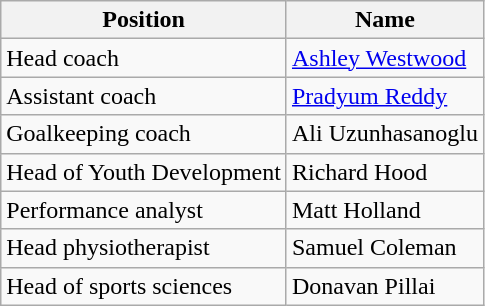<table class="wikitable">
<tr>
<th>Position</th>
<th>Name</th>
</tr>
<tr>
<td>Head coach</td>
<td> <a href='#'>Ashley Westwood</a></td>
</tr>
<tr>
<td>Assistant coach</td>
<td> <a href='#'>Pradyum Reddy</a></td>
</tr>
<tr>
<td>Goalkeeping coach</td>
<td> Ali Uzunhasanoglu</td>
</tr>
<tr>
<td>Head of Youth Development</td>
<td> Richard Hood</td>
</tr>
<tr>
<td>Performance analyst</td>
<td> Matt Holland</td>
</tr>
<tr>
<td>Head physiotherapist</td>
<td> Samuel Coleman</td>
</tr>
<tr>
<td>Head of sports sciences</td>
<td> Donavan Pillai</td>
</tr>
</table>
